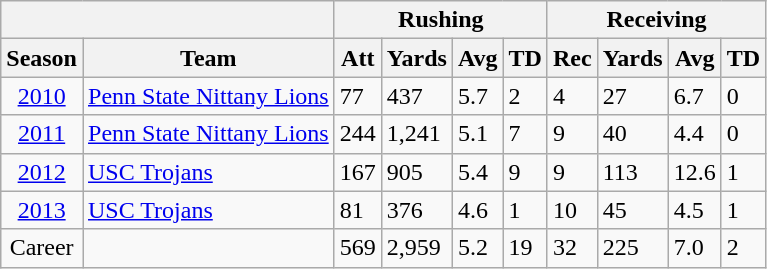<table class="wikitable">
<tr>
<th colspan="2"></th>
<th colspan="4" style="text-align:center;">Rushing</th>
<th colspan="4" style="text-align:center;">Receiving</th>
</tr>
<tr>
<th>Season</th>
<th>Team</th>
<th>Att</th>
<th>Yards</th>
<th>Avg</th>
<th>TD</th>
<th>Rec</th>
<th>Yards</th>
<th>Avg</th>
<th>TD</th>
</tr>
<tr>
<td style="text-align:center;"><a href='#'>2010</a></td>
<td><a href='#'>Penn State Nittany Lions</a></td>
<td>77</td>
<td>437</td>
<td>5.7</td>
<td>2</td>
<td>4</td>
<td>27</td>
<td>6.7</td>
<td>0</td>
</tr>
<tr>
<td style="text-align:center;"><a href='#'>2011</a></td>
<td><a href='#'>Penn State Nittany Lions</a></td>
<td>244</td>
<td>1,241</td>
<td>5.1</td>
<td>7</td>
<td>9</td>
<td>40</td>
<td>4.4</td>
<td>0</td>
</tr>
<tr>
<td style="text-align:center;"><a href='#'>2012</a></td>
<td><a href='#'>USC Trojans</a></td>
<td>167</td>
<td>905</td>
<td>5.4</td>
<td>9</td>
<td>9</td>
<td>113</td>
<td>12.6</td>
<td>1</td>
</tr>
<tr>
<td style="text-align:center;"><a href='#'>2013</a></td>
<td><a href='#'>USC Trojans</a></td>
<td>81</td>
<td>376</td>
<td>4.6</td>
<td>1</td>
<td>10</td>
<td>45</td>
<td>4.5</td>
<td>1</td>
</tr>
<tr>
<td style="text-align:center;">Career</td>
<td></td>
<td>569</td>
<td>2,959</td>
<td>5.2</td>
<td>19</td>
<td>32</td>
<td>225</td>
<td>7.0</td>
<td>2</td>
</tr>
</table>
